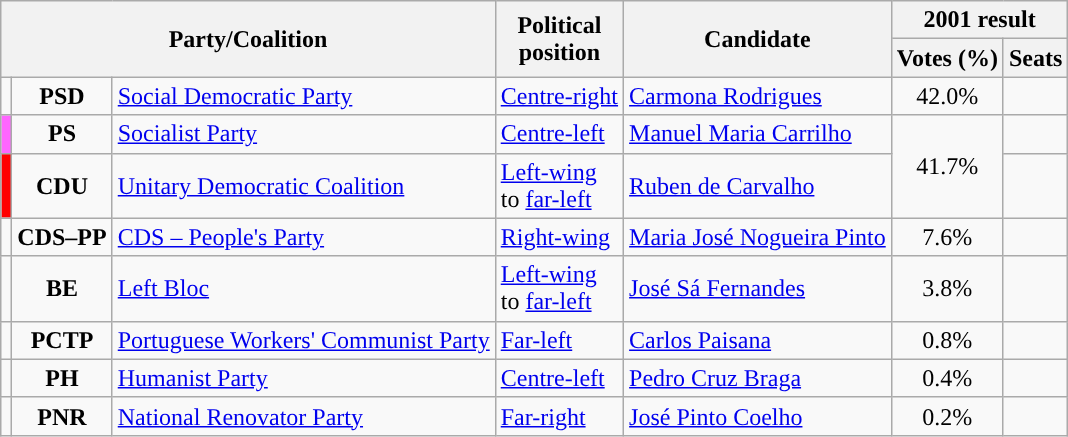<table class="wikitable">
<tr>
<th colspan="3" rowspan="2">Party/Coalition</th>
<th rowspan="2">Political<br>position</th>
<th rowspan="2">Candidate</th>
<th colspan="2">2001 result</th>
</tr>
<tr>
<th>Votes (%)</th>
<th>Seats</th>
</tr>
<tr>
<td style="background:"></td>
<td style="text-align:center;"><strong>PSD</strong></td>
<td><a href='#'>Social Democratic Party</a><br></td>
<td><a href='#'>Centre-right</a></td>
<td><a href='#'>Carmona Rodrigues</a></td>
<td style="text-align:center;">42.0%</td>
<td></td>
</tr>
<tr>
<td style="background:#FF66FF;"></td>
<td style="text-align:center;"><strong>PS</strong></td>
<td><a href='#'>Socialist Party</a><br></td>
<td><a href='#'>Centre-left</a></td>
<td><a href='#'>Manuel Maria Carrilho</a></td>
<td rowspan="2" style="text-align:center;">41.7%</td>
<td></td>
</tr>
<tr>
<td style="background:#f00;"></td>
<td style="text-align:center;"><strong>CDU</strong></td>
<td><a href='#'>Unitary Democratic Coalition</a><br> </td>
<td><a href='#'>Left-wing</a><br>to <a href='#'>far-left</a></td>
<td><a href='#'>Ruben de Carvalho</a></td>
<td></td>
</tr>
<tr>
<td style="background:"></td>
<td style="text-align:center;"><strong>CDS–PP</strong></td>
<td><a href='#'>CDS – People's Party</a><br></td>
<td><a href='#'>Right-wing</a></td>
<td><a href='#'>Maria José Nogueira Pinto</a></td>
<td style="text-align:center;">7.6%</td>
<td></td>
</tr>
<tr>
<td style="background:"></td>
<td style="text-align:center;"><strong>BE</strong></td>
<td><a href='#'>Left Bloc</a><br></td>
<td><a href='#'>Left-wing</a><br>to <a href='#'>far-left</a></td>
<td><a href='#'>José Sá Fernandes</a></td>
<td style="text-align:center;">3.8%</td>
<td></td>
</tr>
<tr>
<td style="background:"></td>
<td style="text-align:center;"><strong>PCTP</strong></td>
<td><a href='#'>Portuguese Workers' Communist Party</a><br></td>
<td><a href='#'>Far-left</a></td>
<td><a href='#'>Carlos Paisana</a></td>
<td style="text-align:center;">0.8%</td>
<td></td>
</tr>
<tr>
<td style="background:"></td>
<td style="text-align:center;"><strong>PH</strong></td>
<td><a href='#'>Humanist Party</a><br></td>
<td><a href='#'>Centre-left</a></td>
<td><a href='#'>Pedro Cruz Braga</a></td>
<td style="text-align:center;">0.4%</td>
<td></td>
</tr>
<tr>
<td style="background:"></td>
<td style="text-align:center;"><strong>PNR</strong></td>
<td><a href='#'>National Renovator Party</a><br></td>
<td><a href='#'>Far-right</a></td>
<td><a href='#'>José Pinto Coelho</a></td>
<td style="text-align:center;">0.2%</td>
<td></td>
</tr>
</table>
